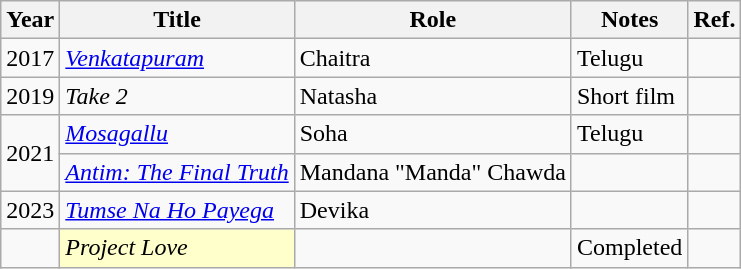<table class="wikitable sortable">
<tr>
<th>Year</th>
<th>Title</th>
<th>Role</th>
<th>Notes</th>
<th>Ref.</th>
</tr>
<tr>
<td>2017</td>
<td><em><a href='#'>Venkatapuram</a></em></td>
<td>Chaitra</td>
<td>Telugu</td>
<td></td>
</tr>
<tr>
<td>2019</td>
<td><em>Take 2</em></td>
<td>Natasha</td>
<td>Short film</td>
<td></td>
</tr>
<tr>
<td rowspan="2">2021</td>
<td><em><a href='#'>Mosagallu</a></em></td>
<td>Soha</td>
<td>Telugu</td>
<td></td>
</tr>
<tr>
<td><em><a href='#'>Antim: The Final Truth</a></em></td>
<td>Mandana "Manda" Chawda</td>
<td></td>
<td></td>
</tr>
<tr>
<td rowspan="1">2023</td>
<td><em><a href='#'>Tumse Na Ho Payega</a></em></td>
<td>Devika</td>
<td></td>
<td></td>
</tr>
<tr>
<td></td>
<td scope="row" style="background:#ffc;"><em>Project Love</em> </td>
<td></td>
<td>Completed</td>
<td></td>
</tr>
</table>
